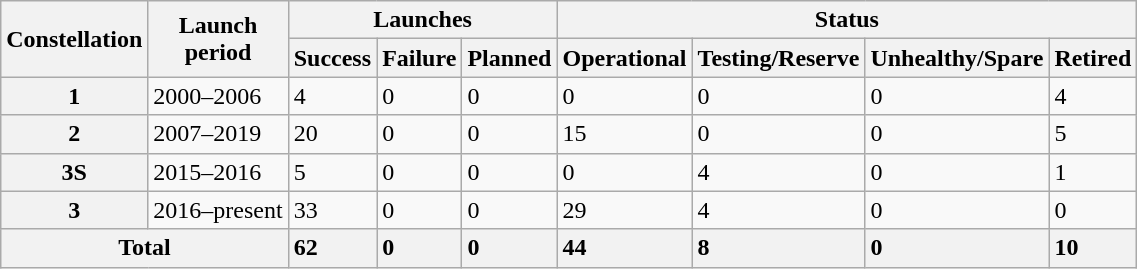<table class="wikitable" style="margin:0 0 1em 1em;">
<tr>
<th rowspan="2">Constellation</th>
<th rowspan="2">Launch <br>period</th>
<th colspan="3">Launches</th>
<th colspan="4">Status</th>
</tr>
<tr>
<th>Success</th>
<th>Failure</th>
<th>Planned</th>
<th>Operational</th>
<th>Testing/Reserve</th>
<th>Unhealthy/Spare</th>
<th>Retired</th>
</tr>
<tr>
<th>1</th>
<td>2000–2006</td>
<td>4</td>
<td>0</td>
<td>0</td>
<td>0</td>
<td>0</td>
<td>0</td>
<td>4</td>
</tr>
<tr>
<th>2</th>
<td>2007–2019</td>
<td>20</td>
<td>0</td>
<td>0</td>
<td>15</td>
<td>0</td>
<td>0</td>
<td>5</td>
</tr>
<tr>
<th>3S</th>
<td>2015–2016</td>
<td>5</td>
<td>0</td>
<td>0</td>
<td>0</td>
<td>4</td>
<td>0</td>
<td>1</td>
</tr>
<tr>
<th>3</th>
<td>2016–present</td>
<td>33</td>
<td>0</td>
<td>0</td>
<td>29</td>
<td>4</td>
<td>0</td>
<td>0</td>
</tr>
<tr>
<th colspan="2">Total</th>
<th style="text-align: left;">62</th>
<th style="text-align: left;">0</th>
<th style="text-align: left;">0</th>
<th style="text-align: left;">44</th>
<th style="text-align: left;">8</th>
<th style="text-align: left;">0</th>
<th style="text-align: left;">10</th>
</tr>
</table>
